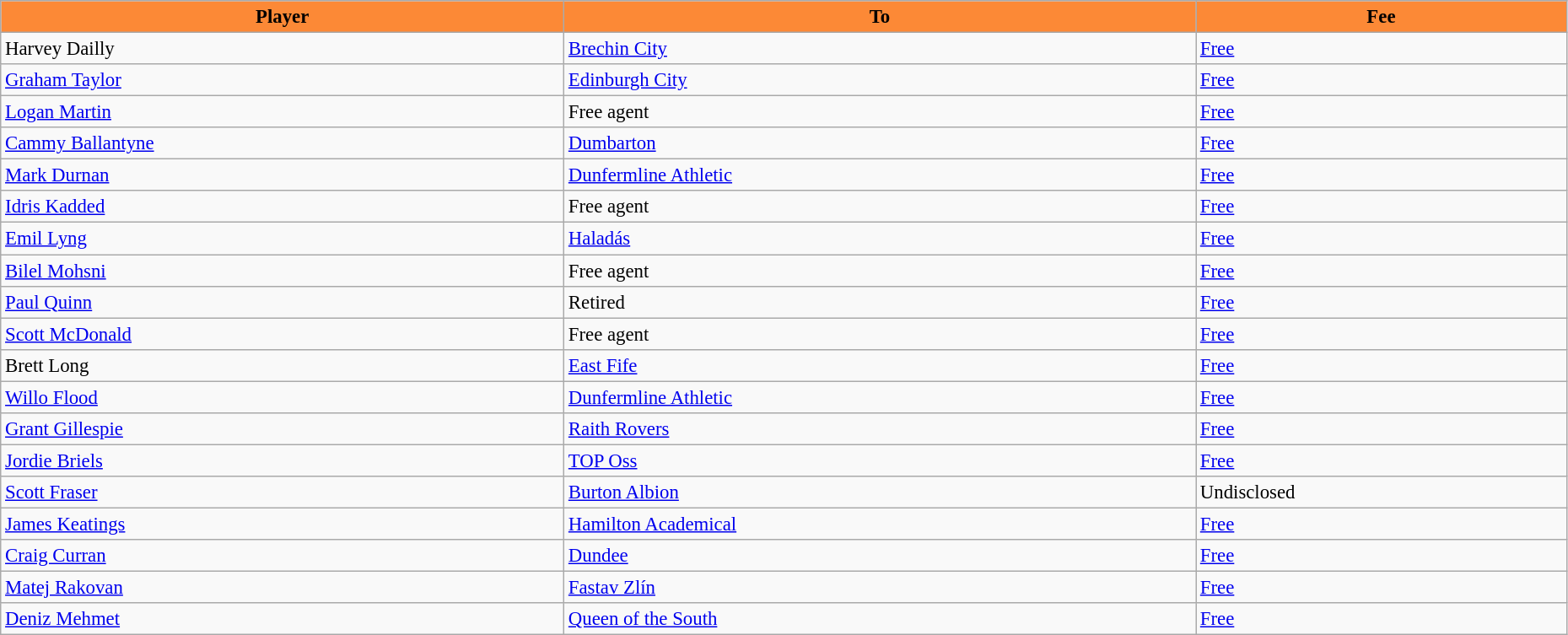<table class="wikitable" style="text-align:left; font-size:95%;width:98%;">
<tr>
<th style="background:#FC8936; color:black;">Player</th>
<th style="background:#FC8936; color:black;">To</th>
<th style="background:#FC8936; color:black;">Fee</th>
</tr>
<tr>
<td> Harvey Dailly</td>
<td> <a href='#'>Brechin City</a></td>
<td><a href='#'>Free</a></td>
</tr>
<tr>
<td> <a href='#'>Graham Taylor</a></td>
<td> <a href='#'>Edinburgh City</a></td>
<td><a href='#'>Free</a></td>
</tr>
<tr>
<td> <a href='#'>Logan Martin</a></td>
<td>Free agent</td>
<td><a href='#'>Free</a></td>
</tr>
<tr>
<td> <a href='#'>Cammy Ballantyne</a></td>
<td> <a href='#'>Dumbarton</a></td>
<td><a href='#'>Free</a></td>
</tr>
<tr>
<td> <a href='#'>Mark Durnan</a></td>
<td> <a href='#'>Dunfermline Athletic</a></td>
<td><a href='#'>Free</a></td>
</tr>
<tr>
<td> <a href='#'>Idris Kadded</a></td>
<td>Free agent</td>
<td><a href='#'>Free</a></td>
</tr>
<tr>
<td> <a href='#'>Emil Lyng</a></td>
<td> <a href='#'>Haladás</a></td>
<td><a href='#'>Free</a></td>
</tr>
<tr>
<td> <a href='#'>Bilel Mohsni</a></td>
<td>Free agent</td>
<td><a href='#'>Free</a></td>
</tr>
<tr>
<td> <a href='#'>Paul Quinn</a></td>
<td>Retired</td>
<td><a href='#'>Free</a></td>
</tr>
<tr>
<td> <a href='#'>Scott McDonald</a></td>
<td>Free agent</td>
<td><a href='#'>Free</a></td>
</tr>
<tr>
<td> Brett Long</td>
<td> <a href='#'>East Fife</a></td>
<td><a href='#'>Free</a></td>
</tr>
<tr>
<td> <a href='#'>Willo Flood</a></td>
<td> <a href='#'>Dunfermline Athletic</a></td>
<td><a href='#'>Free</a></td>
</tr>
<tr>
<td> <a href='#'>Grant Gillespie</a></td>
<td> <a href='#'>Raith Rovers</a></td>
<td><a href='#'>Free</a></td>
</tr>
<tr>
<td> <a href='#'>Jordie Briels</a></td>
<td> <a href='#'>TOP Oss</a></td>
<td><a href='#'>Free</a></td>
</tr>
<tr>
<td> <a href='#'>Scott Fraser</a></td>
<td> <a href='#'>Burton Albion</a></td>
<td>Undisclosed</td>
</tr>
<tr>
<td> <a href='#'>James Keatings</a></td>
<td> <a href='#'>Hamilton Academical</a></td>
<td><a href='#'>Free</a></td>
</tr>
<tr>
<td> <a href='#'>Craig Curran</a></td>
<td> <a href='#'>Dundee</a></td>
<td><a href='#'>Free</a></td>
</tr>
<tr>
<td> <a href='#'>Matej Rakovan</a></td>
<td> <a href='#'>Fastav Zlín</a></td>
<td><a href='#'>Free</a></td>
</tr>
<tr>
<td> <a href='#'>Deniz Mehmet</a></td>
<td> <a href='#'>Queen of the South</a></td>
<td><a href='#'>Free</a></td>
</tr>
</table>
